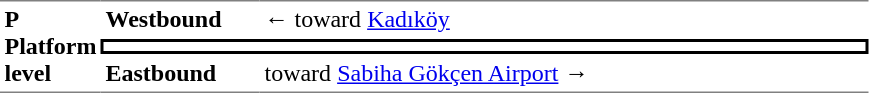<table table border=0 cellspacing=0 cellpadding=3>
<tr>
<td style="border-top:solid 1px gray;border-bottom:solid 1px gray;" width=50 rowspan=3 valign=top><strong>P<br>Platform level</strong></td>
<td style="border-top:solid 1px gray;" width=100><strong>Westbound</strong></td>
<td style="border-top:solid 1px gray;" width=400>←  toward <a href='#'>Kadıköy</a></td>
</tr>
<tr>
<td style="border-top:solid 2px black;border-right:solid 2px black;border-left:solid 2px black;border-bottom:solid 2px black;text-align:center;" colspan=2></td>
</tr>
<tr>
<td style="border-bottom:solid 1px gray;"><strong>Eastbound</strong></td>
<td style="border-bottom:solid 1px gray;"> toward <a href='#'>Sabiha Gökçen Airport</a> →</td>
</tr>
</table>
